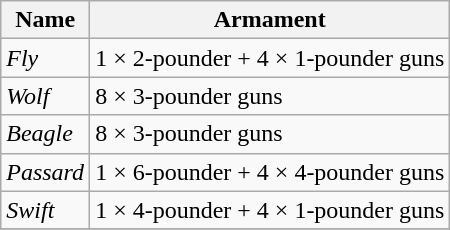<table class="sortable wikitable">
<tr>
<th>Name</th>
<th>Armament</th>
</tr>
<tr>
<td><em>Fly</em></td>
<td>1 × 2-pounder + 4 × 1-pounder guns</td>
</tr>
<tr>
<td><em>Wolf</em></td>
<td>8 × 3-pounder guns</td>
</tr>
<tr>
<td><em>Beagle</em></td>
<td>8 × 3-pounder guns</td>
</tr>
<tr>
<td><em>Passard</em></td>
<td>1 × 6-pounder + 4 × 4-pounder guns</td>
</tr>
<tr>
<td><em>Swift</em></td>
<td>1 × 4-pounder + 4 × 1-pounder guns</td>
</tr>
<tr>
</tr>
</table>
